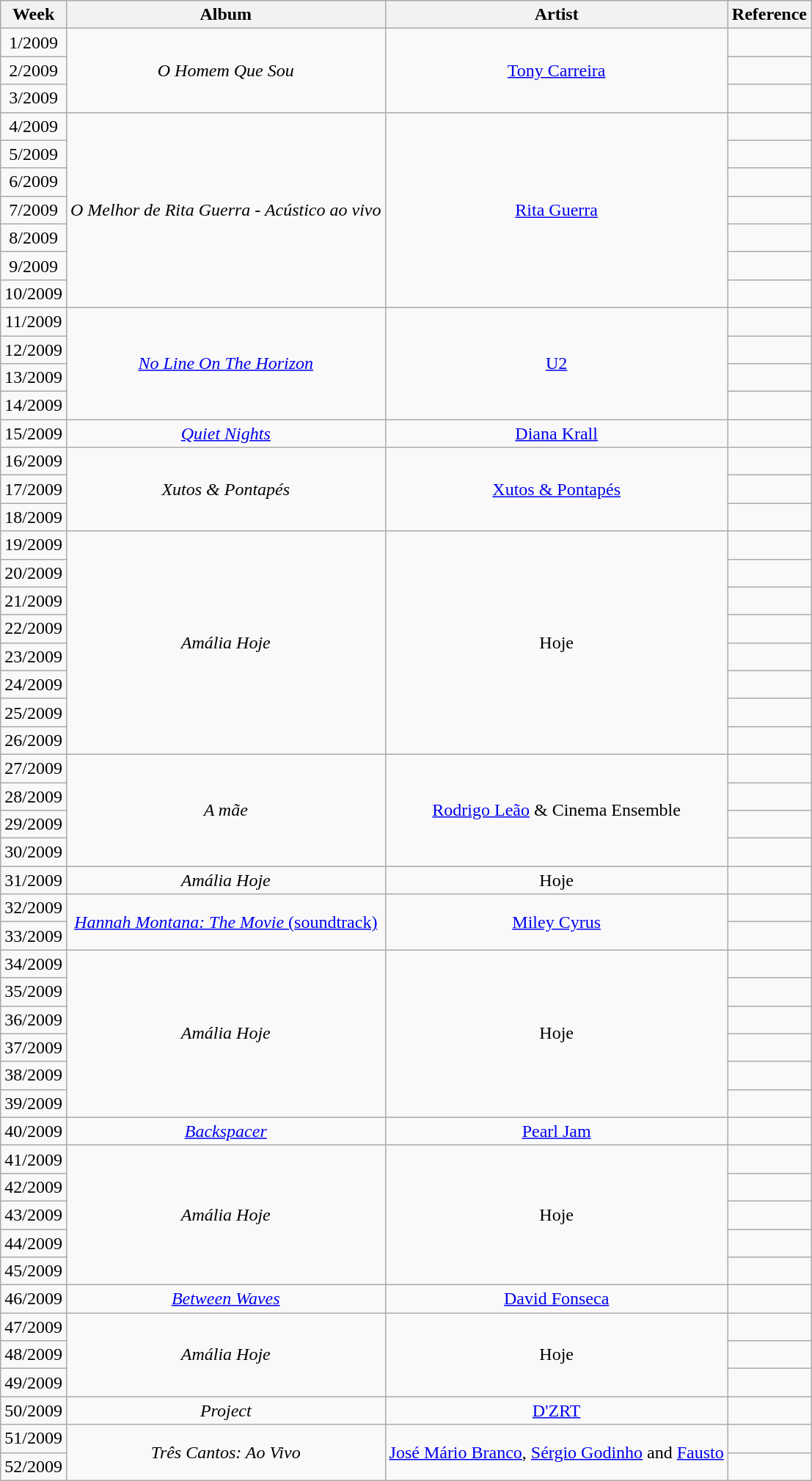<table class="wikitable" style="text-align:center">
<tr>
<th>Week</th>
<th>Album</th>
<th>Artist</th>
<th>Reference</th>
</tr>
<tr>
<td>1/2009</td>
<td rowspan="3"><em>O Homem Que Sou</em></td>
<td rowspan="3"><a href='#'>Tony Carreira</a></td>
<td></td>
</tr>
<tr>
<td>2/2009</td>
<td></td>
</tr>
<tr>
<td>3/2009</td>
<td></td>
</tr>
<tr>
<td>4/2009</td>
<td rowspan="7"><em>O Melhor de Rita Guerra - Acústico ao vivo</em></td>
<td rowspan="7"><a href='#'>Rita Guerra</a></td>
<td></td>
</tr>
<tr>
<td>5/2009</td>
<td></td>
</tr>
<tr>
<td>6/2009</td>
<td></td>
</tr>
<tr>
<td>7/2009</td>
<td></td>
</tr>
<tr>
<td>8/2009</td>
<td></td>
</tr>
<tr>
<td>9/2009</td>
<td></td>
</tr>
<tr>
<td>10/2009</td>
<td></td>
</tr>
<tr>
<td>11/2009</td>
<td rowspan="4"><a href='#'><em>No Line On The Horizon</em></a></td>
<td rowspan="4"><a href='#'>U2</a></td>
<td></td>
</tr>
<tr>
<td>12/2009</td>
<td></td>
</tr>
<tr>
<td>13/2009</td>
<td></td>
</tr>
<tr>
<td>14/2009</td>
<td></td>
</tr>
<tr>
<td>15/2009</td>
<td><a href='#'><em>Quiet Nights</em></a></td>
<td><a href='#'>Diana Krall</a></td>
<td></td>
</tr>
<tr>
<td>16/2009</td>
<td rowspan="3"><em>Xutos & Pontapés</em></td>
<td rowspan="3"><a href='#'>Xutos & Pontapés</a></td>
<td></td>
</tr>
<tr>
<td>17/2009</td>
<td></td>
</tr>
<tr>
<td>18/2009</td>
<td></td>
</tr>
<tr>
<td>19/2009</td>
<td rowspan="8"><em>Amália Hoje</em></td>
<td rowspan="8">Hoje</td>
<td></td>
</tr>
<tr>
<td>20/2009</td>
<td></td>
</tr>
<tr>
<td>21/2009</td>
<td></td>
</tr>
<tr>
<td>22/2009</td>
<td></td>
</tr>
<tr>
<td>23/2009</td>
<td></td>
</tr>
<tr>
<td>24/2009</td>
<td></td>
</tr>
<tr>
<td>25/2009</td>
<td></td>
</tr>
<tr>
<td>26/2009</td>
<td></td>
</tr>
<tr>
<td>27/2009</td>
<td rowspan="4"><em>A mãe</em></td>
<td rowspan="4"><a href='#'>Rodrigo Leão</a> & Cinema Ensemble</td>
<td></td>
</tr>
<tr>
<td>28/2009</td>
<td></td>
</tr>
<tr>
<td>29/2009</td>
<td></td>
</tr>
<tr>
<td>30/2009</td>
<td></td>
</tr>
<tr>
<td>31/2009</td>
<td><em>Amália Hoje</em></td>
<td>Hoje</td>
<td></td>
</tr>
<tr>
<td>32/2009</td>
<td rowspan="2"><a href='#'><em>Hannah Montana: The Movie</em> (soundtrack)</a></td>
<td rowspan="2"><a href='#'>Miley Cyrus</a></td>
<td></td>
</tr>
<tr>
<td>33/2009</td>
<td></td>
</tr>
<tr>
<td>34/2009</td>
<td rowspan="6"><em>Amália Hoje</em></td>
<td rowspan="6">Hoje</td>
<td></td>
</tr>
<tr>
<td>35/2009</td>
<td></td>
</tr>
<tr>
<td>36/2009</td>
<td></td>
</tr>
<tr>
<td>37/2009</td>
<td></td>
</tr>
<tr>
<td>38/2009</td>
<td></td>
</tr>
<tr>
<td>39/2009</td>
<td></td>
</tr>
<tr>
<td>40/2009</td>
<td><em><a href='#'>Backspacer</a></em></td>
<td><a href='#'>Pearl Jam</a></td>
<td></td>
</tr>
<tr>
<td>41/2009</td>
<td rowspan="5"><em>Amália Hoje</em></td>
<td rowspan="5">Hoje</td>
<td></td>
</tr>
<tr>
<td>42/2009</td>
<td></td>
</tr>
<tr>
<td>43/2009</td>
<td></td>
</tr>
<tr>
<td>44/2009</td>
<td></td>
</tr>
<tr>
<td>45/2009</td>
<td></td>
</tr>
<tr>
<td>46/2009</td>
<td><em><a href='#'>Between Waves</a></em></td>
<td><a href='#'>David Fonseca</a></td>
<td></td>
</tr>
<tr>
<td>47/2009</td>
<td rowspan="3"><em>Amália Hoje</em></td>
<td rowspan="3">Hoje</td>
<td></td>
</tr>
<tr>
<td>48/2009</td>
<td></td>
</tr>
<tr>
<td>49/2009</td>
<td></td>
</tr>
<tr>
<td>50/2009</td>
<td><em>Project</em></td>
<td><a href='#'>D'ZRT</a></td>
<td></td>
</tr>
<tr>
<td>51/2009</td>
<td rowspan="2"><em>Três Cantos: Ao Vivo</em></td>
<td rowspan="2"><a href='#'>José Mário Branco</a>, <a href='#'>Sérgio Godinho</a> and <a href='#'>Fausto</a></td>
<td></td>
</tr>
<tr>
<td>52/2009</td>
<td></td>
</tr>
</table>
